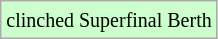<table class="wikitable">
<tr>
<td style="background-color: #ccffcc;"><small>clinched Superfinal Berth</small></td>
</tr>
</table>
